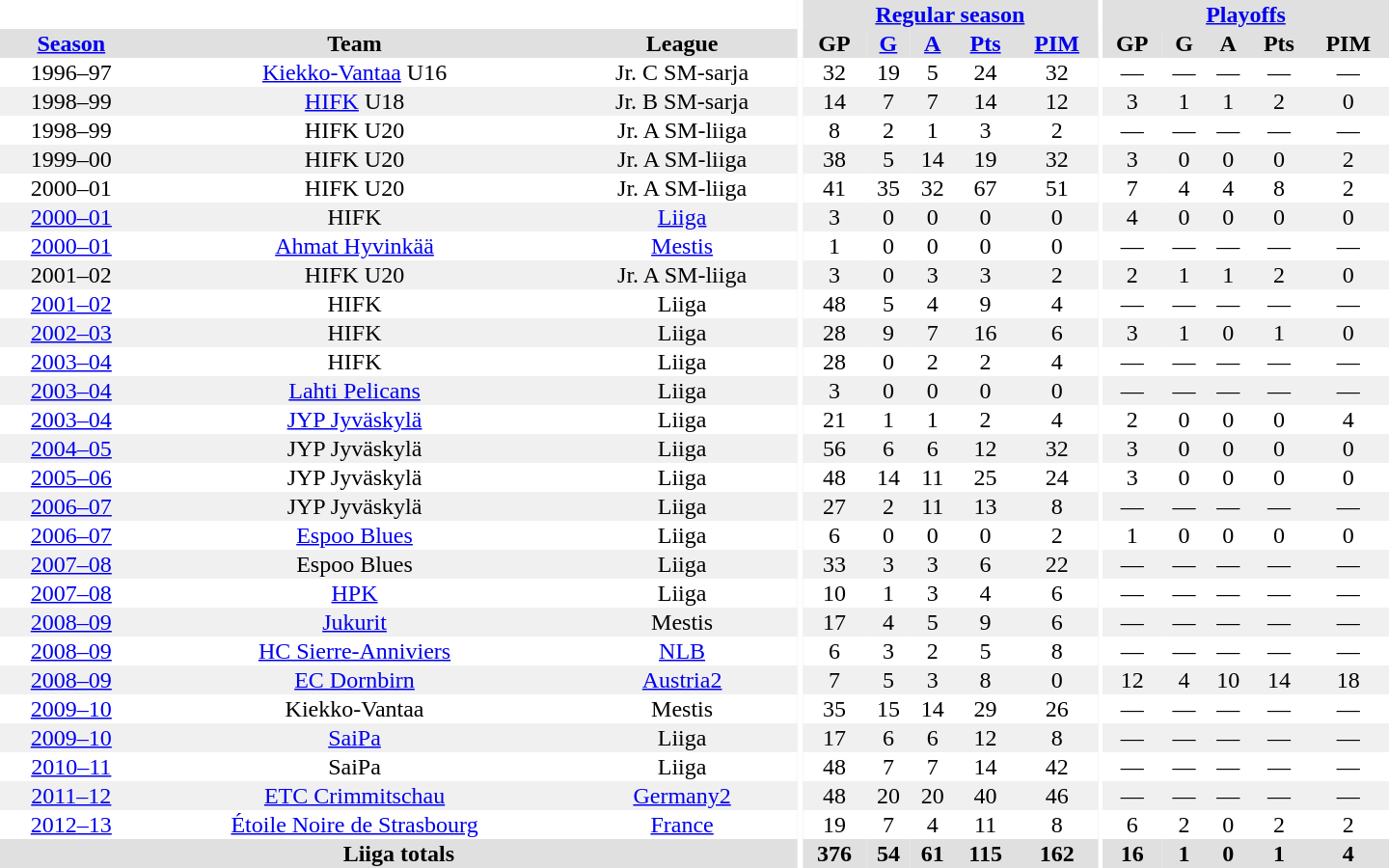<table border="0" cellpadding="1" cellspacing="0" style="text-align:center; width:60em">
<tr bgcolor="#e0e0e0">
<th colspan="3" bgcolor="#ffffff"></th>
<th rowspan="99" bgcolor="#ffffff"></th>
<th colspan="5"><a href='#'>Regular season</a></th>
<th rowspan="99" bgcolor="#ffffff"></th>
<th colspan="5"><a href='#'>Playoffs</a></th>
</tr>
<tr bgcolor="#e0e0e0">
<th><a href='#'>Season</a></th>
<th>Team</th>
<th>League</th>
<th>GP</th>
<th><a href='#'>G</a></th>
<th><a href='#'>A</a></th>
<th><a href='#'>Pts</a></th>
<th><a href='#'>PIM</a></th>
<th>GP</th>
<th>G</th>
<th>A</th>
<th>Pts</th>
<th>PIM</th>
</tr>
<tr>
<td>1996–97</td>
<td><a href='#'>Kiekko-Vantaa</a> U16</td>
<td>Jr. C SM-sarja</td>
<td>32</td>
<td>19</td>
<td>5</td>
<td>24</td>
<td>32</td>
<td>—</td>
<td>—</td>
<td>—</td>
<td>—</td>
<td>—</td>
</tr>
<tr bgcolor="#f0f0f0">
<td>1998–99</td>
<td><a href='#'>HIFK</a> U18</td>
<td>Jr. B SM-sarja</td>
<td>14</td>
<td>7</td>
<td>7</td>
<td>14</td>
<td>12</td>
<td>3</td>
<td>1</td>
<td>1</td>
<td>2</td>
<td>0</td>
</tr>
<tr>
<td>1998–99</td>
<td>HIFK U20</td>
<td>Jr. A SM-liiga</td>
<td>8</td>
<td>2</td>
<td>1</td>
<td>3</td>
<td>2</td>
<td>—</td>
<td>—</td>
<td>—</td>
<td>—</td>
<td>—</td>
</tr>
<tr bgcolor="#f0f0f0">
<td>1999–00</td>
<td>HIFK U20</td>
<td>Jr. A SM-liiga</td>
<td>38</td>
<td>5</td>
<td>14</td>
<td>19</td>
<td>32</td>
<td>3</td>
<td>0</td>
<td>0</td>
<td>0</td>
<td>2</td>
</tr>
<tr>
<td>2000–01</td>
<td>HIFK U20</td>
<td>Jr. A SM-liiga</td>
<td>41</td>
<td>35</td>
<td>32</td>
<td>67</td>
<td>51</td>
<td>7</td>
<td>4</td>
<td>4</td>
<td>8</td>
<td>2</td>
</tr>
<tr bgcolor="#f0f0f0">
<td><a href='#'>2000–01</a></td>
<td>HIFK</td>
<td><a href='#'>Liiga</a></td>
<td>3</td>
<td>0</td>
<td>0</td>
<td>0</td>
<td>0</td>
<td>4</td>
<td>0</td>
<td>0</td>
<td>0</td>
<td>0</td>
</tr>
<tr>
<td><a href='#'>2000–01</a></td>
<td><a href='#'>Ahmat Hyvinkää</a></td>
<td><a href='#'>Mestis</a></td>
<td>1</td>
<td>0</td>
<td>0</td>
<td>0</td>
<td>0</td>
<td>—</td>
<td>—</td>
<td>—</td>
<td>—</td>
<td>—</td>
</tr>
<tr bgcolor="#f0f0f0">
<td>2001–02</td>
<td>HIFK U20</td>
<td>Jr. A SM-liiga</td>
<td>3</td>
<td>0</td>
<td>3</td>
<td>3</td>
<td>2</td>
<td>2</td>
<td>1</td>
<td>1</td>
<td>2</td>
<td>0</td>
</tr>
<tr>
<td><a href='#'>2001–02</a></td>
<td>HIFK</td>
<td>Liiga</td>
<td>48</td>
<td>5</td>
<td>4</td>
<td>9</td>
<td>4</td>
<td>—</td>
<td>—</td>
<td>—</td>
<td>—</td>
<td>—</td>
</tr>
<tr bgcolor="#f0f0f0">
<td><a href='#'>2002–03</a></td>
<td>HIFK</td>
<td>Liiga</td>
<td>28</td>
<td>9</td>
<td>7</td>
<td>16</td>
<td>6</td>
<td>3</td>
<td>1</td>
<td>0</td>
<td>1</td>
<td>0</td>
</tr>
<tr>
<td><a href='#'>2003–04</a></td>
<td>HIFK</td>
<td>Liiga</td>
<td>28</td>
<td>0</td>
<td>2</td>
<td>2</td>
<td>4</td>
<td>—</td>
<td>—</td>
<td>—</td>
<td>—</td>
<td>—</td>
</tr>
<tr bgcolor="#f0f0f0">
<td><a href='#'>2003–04</a></td>
<td><a href='#'>Lahti Pelicans</a></td>
<td>Liiga</td>
<td>3</td>
<td>0</td>
<td>0</td>
<td>0</td>
<td>0</td>
<td>—</td>
<td>—</td>
<td>—</td>
<td>—</td>
<td>—</td>
</tr>
<tr>
<td><a href='#'>2003–04</a></td>
<td><a href='#'>JYP Jyväskylä</a></td>
<td>Liiga</td>
<td>21</td>
<td>1</td>
<td>1</td>
<td>2</td>
<td>4</td>
<td>2</td>
<td>0</td>
<td>0</td>
<td>0</td>
<td>4</td>
</tr>
<tr bgcolor="#f0f0f0">
<td><a href='#'>2004–05</a></td>
<td>JYP Jyväskylä</td>
<td>Liiga</td>
<td>56</td>
<td>6</td>
<td>6</td>
<td>12</td>
<td>32</td>
<td>3</td>
<td>0</td>
<td>0</td>
<td>0</td>
<td>0</td>
</tr>
<tr>
<td><a href='#'>2005–06</a></td>
<td>JYP Jyväskylä</td>
<td>Liiga</td>
<td>48</td>
<td>14</td>
<td>11</td>
<td>25</td>
<td>24</td>
<td>3</td>
<td>0</td>
<td>0</td>
<td>0</td>
<td>0</td>
</tr>
<tr bgcolor="#f0f0f0">
<td><a href='#'>2006–07</a></td>
<td>JYP Jyväskylä</td>
<td>Liiga</td>
<td>27</td>
<td>2</td>
<td>11</td>
<td>13</td>
<td>8</td>
<td>—</td>
<td>—</td>
<td>—</td>
<td>—</td>
<td>—</td>
</tr>
<tr>
<td><a href='#'>2006–07</a></td>
<td><a href='#'>Espoo Blues</a></td>
<td>Liiga</td>
<td>6</td>
<td>0</td>
<td>0</td>
<td>0</td>
<td>2</td>
<td>1</td>
<td>0</td>
<td>0</td>
<td>0</td>
<td>0</td>
</tr>
<tr bgcolor="#f0f0f0">
<td><a href='#'>2007–08</a></td>
<td>Espoo Blues</td>
<td>Liiga</td>
<td>33</td>
<td>3</td>
<td>3</td>
<td>6</td>
<td>22</td>
<td>—</td>
<td>—</td>
<td>—</td>
<td>—</td>
<td>—</td>
</tr>
<tr>
<td><a href='#'>2007–08</a></td>
<td><a href='#'>HPK</a></td>
<td>Liiga</td>
<td>10</td>
<td>1</td>
<td>3</td>
<td>4</td>
<td>6</td>
<td>—</td>
<td>—</td>
<td>—</td>
<td>—</td>
<td>—</td>
</tr>
<tr bgcolor="#f0f0f0">
<td><a href='#'>2008–09</a></td>
<td><a href='#'>Jukurit</a></td>
<td>Mestis</td>
<td>17</td>
<td>4</td>
<td>5</td>
<td>9</td>
<td>6</td>
<td>—</td>
<td>—</td>
<td>—</td>
<td>—</td>
<td>—</td>
</tr>
<tr>
<td><a href='#'>2008–09</a></td>
<td><a href='#'>HC Sierre-Anniviers</a></td>
<td><a href='#'>NLB</a></td>
<td>6</td>
<td>3</td>
<td>2</td>
<td>5</td>
<td>8</td>
<td>—</td>
<td>—</td>
<td>—</td>
<td>—</td>
<td>—</td>
</tr>
<tr bgcolor="#f0f0f0">
<td><a href='#'>2008–09</a></td>
<td><a href='#'>EC Dornbirn</a></td>
<td><a href='#'>Austria2</a></td>
<td>7</td>
<td>5</td>
<td>3</td>
<td>8</td>
<td>0</td>
<td>12</td>
<td>4</td>
<td>10</td>
<td>14</td>
<td>18</td>
</tr>
<tr>
<td><a href='#'>2009–10</a></td>
<td>Kiekko-Vantaa</td>
<td>Mestis</td>
<td>35</td>
<td>15</td>
<td>14</td>
<td>29</td>
<td>26</td>
<td>—</td>
<td>—</td>
<td>—</td>
<td>—</td>
<td>—</td>
</tr>
<tr bgcolor="#f0f0f0">
<td><a href='#'>2009–10</a></td>
<td><a href='#'>SaiPa</a></td>
<td>Liiga</td>
<td>17</td>
<td>6</td>
<td>6</td>
<td>12</td>
<td>8</td>
<td>—</td>
<td>—</td>
<td>—</td>
<td>—</td>
<td>—</td>
</tr>
<tr>
<td><a href='#'>2010–11</a></td>
<td>SaiPa</td>
<td>Liiga</td>
<td>48</td>
<td>7</td>
<td>7</td>
<td>14</td>
<td>42</td>
<td>—</td>
<td>—</td>
<td>—</td>
<td>—</td>
<td>—</td>
</tr>
<tr bgcolor="#f0f0f0">
<td><a href='#'>2011–12</a></td>
<td><a href='#'>ETC Crimmitschau</a></td>
<td><a href='#'>Germany2</a></td>
<td>48</td>
<td>20</td>
<td>20</td>
<td>40</td>
<td>46</td>
<td>—</td>
<td>—</td>
<td>—</td>
<td>—</td>
<td>—</td>
</tr>
<tr>
<td><a href='#'>2012–13</a></td>
<td><a href='#'>Étoile Noire de Strasbourg</a></td>
<td><a href='#'>France</a></td>
<td>19</td>
<td>7</td>
<td>4</td>
<td>11</td>
<td>8</td>
<td>6</td>
<td>2</td>
<td>0</td>
<td>2</td>
<td>2</td>
</tr>
<tr>
</tr>
<tr ALIGN="center" bgcolor="#e0e0e0">
<th colspan="3">Liiga totals</th>
<th ALIGN="center">376</th>
<th ALIGN="center">54</th>
<th ALIGN="center">61</th>
<th ALIGN="center">115</th>
<th ALIGN="center">162</th>
<th ALIGN="center">16</th>
<th ALIGN="center">1</th>
<th ALIGN="center">0</th>
<th ALIGN="center">1</th>
<th ALIGN="center">4</th>
</tr>
</table>
